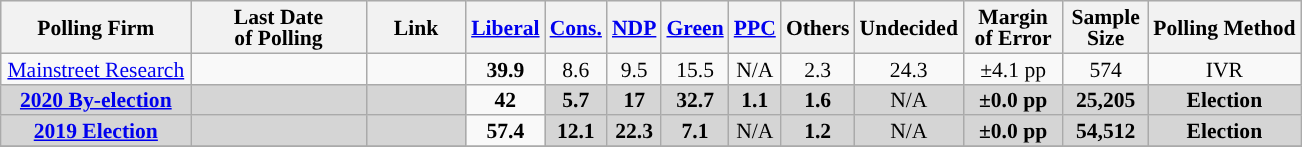<table class="wikitable sortable" style="text-align:center;font-size:90%;line-height:14px;">
<tr style="background:#e9e9e9;">
<th style="width:120px">Polling Firm</th>
<th style="width:110px">Last Date<br>of Polling</th>
<th style="width:60px" class="unsortable">Link</th>
<th style="background-color:"><a href='#'>Liberal</a></th>
<th style="background-color:"><a href='#'>Cons.</a></th>
<th style="background-color:"><a href='#'>NDP</a></th>
<th style="background-color:"><a href='#'>Green</a></th>
<th style="background-color:"><a href='#'><span>PPC</span></a></th>
<th style="background-color:">Others</th>
<th style="background-color:">Undecided</th>
<th style="width:60px;" class=unsortable>Margin<br>of Error</th>
<th style="width:50px;" class=unsortable>Sample<br>Size</th>
<th class=unsortable>Polling Method</th>
</tr>
<tr>
<td><a href='#'>Mainstreet Research</a></td>
<td></td>
<td></td>
<td><strong>39.9</strong></td>
<td>8.6</td>
<td>9.5</td>
<td>15.5</td>
<td>N/A</td>
<td>2.3</td>
<td>24.3</td>
<td>±4.1 pp</td>
<td>574</td>
<td>IVR</td>
</tr>
<tr>
<td style="background:#D5D5D5"><strong><a href='#'>2020 By-election</a></strong></td>
<td style="background:#D5D5D5"><strong></strong></td>
<td style="background:#D5D5D5"></td>
<td><strong>42</strong></td>
<td style="background:#D5D5D5"><strong>5.7</strong></td>
<td style="background:#D5D5D5"><strong>17</strong></td>
<td style="background:#D5D5D5"><strong>32.7</strong></td>
<td style="background:#D5D5D5"><strong>1.1</strong></td>
<td style="background:#D5D5D5"><strong>1.6</strong></td>
<td style="background:#D5D5D5">N/A</td>
<td style="background:#D5D5D5"><strong>±0.0 pp</strong></td>
<td style="background:#D5D5D5"><strong>25,205</strong></td>
<td style="background:#D5D5D5"><strong>Election</strong></td>
</tr>
<tr>
<td style="background:#D5D5D5"><strong><a href='#'>2019 Election</a></strong></td>
<td style="background:#D5D5D5"><strong></strong></td>
<td style="background:#D5D5D5"></td>
<td><strong>57.4</strong></td>
<td style="background:#D5D5D5"><strong>12.1</strong></td>
<td style="background:#D5D5D5"><strong>22.3</strong></td>
<td style="background:#D5D5D5"><strong>7.1</strong></td>
<td style="background:#D5D5D5">N/A</td>
<td style="background:#D5D5D5"><strong>1.2</strong></td>
<td style="background:#D5D5D5">N/A</td>
<td style="background:#D5D5D5"><strong>±0.0 pp</strong></td>
<td style="background:#D5D5D5"><strong>54,512</strong></td>
<td style="background:#D5D5D5"><strong>Election</strong></td>
</tr>
<tr>
</tr>
<tr>
</tr>
</table>
